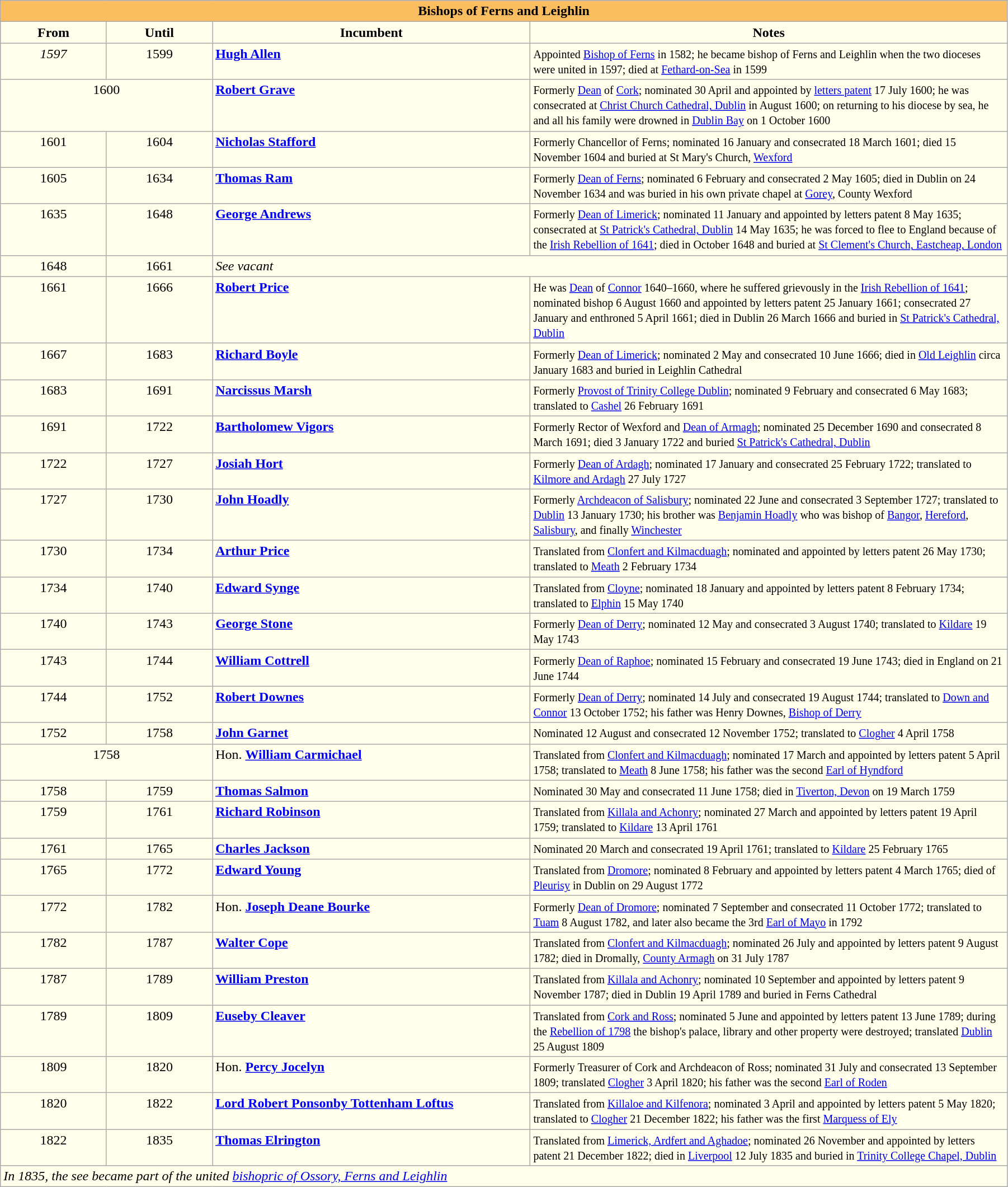<table class="wikitable" style="width:95%;" border="1" cellpadding="2">
<tr>
<th style="background-color:#FABE60" colspan="4">Bishops of Ferns and Leighlin</th>
</tr>
<tr align=center>
<th style="background-color:#ffffec" width="10%">From</th>
<th style="background-color:#ffffec" width="10%">Until</th>
<th style="background-color:#ffffec" width="30%">Incumbent</th>
<th style="background-color:#ffffec" width="45%">Notes</th>
</tr>
<tr valign=top bgcolor="#ffffec">
<td align=center><em>1597</em></td>
<td align=center>1599</td>
<td><strong><a href='#'>Hugh Allen</a></strong></td>
<td><small>Appointed <a href='#'>Bishop of Ferns</a> in 1582; he became bishop of Ferns and Leighlin when the two dioceses were united in 1597; died at <a href='#'>Fethard-on-Sea</a> in 1599</small></td>
</tr>
<tr valign=top bgcolor="#ffffec">
<td colspan=2 align=center>1600</td>
<td><strong><a href='#'>Robert Grave</a></strong></td>
<td><small>Formerly <a href='#'>Dean</a> of <a href='#'>Cork</a>; nominated 30 April and appointed by <a href='#'>letters patent</a> 17 July 1600; he was consecrated at <a href='#'>Christ Church Cathedral, Dublin</a> in August 1600; on returning to his diocese by sea, he and all his family were drowned in <a href='#'>Dublin Bay</a> on 1 October 1600</small></td>
</tr>
<tr valign=top bgcolor="#ffffec">
<td align=center>1601</td>
<td align=center>1604</td>
<td><strong><a href='#'>Nicholas Stafford</a></strong></td>
<td><small>Formerly Chancellor of Ferns; nominated 16 January and consecrated 18 March 1601; died 15 November 1604 and buried at St Mary's Church, <a href='#'>Wexford</a></small></td>
</tr>
<tr valign=top bgcolor="#ffffec">
<td align=center>1605</td>
<td align=center>1634</td>
<td><strong><a href='#'>Thomas Ram</a></strong></td>
<td><small>Formerly <a href='#'>Dean of Ferns</a>; nominated 6 February and consecrated 2 May 1605; died in Dublin on 24 November 1634 and was buried in his own private chapel at <a href='#'>Gorey</a>, County Wexford</small></td>
</tr>
<tr valign=top bgcolor="#ffffec">
<td align=center>1635</td>
<td align=center>1648</td>
<td><strong><a href='#'>George Andrews</a></strong></td>
<td><small>Formerly <a href='#'>Dean of Limerick</a>; nominated 11 January and appointed by letters patent 8 May 1635; consecrated at <a href='#'>St Patrick's Cathedral, Dublin</a> 14 May 1635; he was forced to flee to England because of the <a href='#'>Irish Rebellion of 1641</a>; died in October 1648 and buried at <a href='#'>St Clement's Church, Eastcheap, London</a></small></td>
</tr>
<tr valign=top bgcolor="#ffffec">
<td align=center>1648</td>
<td align=center>1661</td>
<td colspan=2><em>See vacant</em></td>
</tr>
<tr valign=top bgcolor="#ffffec">
<td align=center>1661</td>
<td align=center>1666</td>
<td><strong><a href='#'>Robert Price</a></strong></td>
<td><small>He was <a href='#'>Dean</a> of <a href='#'>Connor</a> 1640–1660, where he suffered grievously in the <a href='#'>Irish Rebellion of 1641</a>; nominated bishop 6 August 1660 and appointed by letters patent 25 January 1661; consecrated 27 January and enthroned 5 April 1661; died in Dublin 26 March 1666 and buried in <a href='#'>St Patrick's Cathedral, Dublin</a></small></td>
</tr>
<tr valign=top bgcolor="#ffffec">
<td align=center>1667</td>
<td align=center>1683</td>
<td><strong><a href='#'>Richard Boyle</a></strong></td>
<td><small>Formerly <a href='#'>Dean of Limerick</a>; nominated 2 May and consecrated 10 June 1666; died in <a href='#'>Old Leighlin</a> circa January 1683 and buried in Leighlin Cathedral</small></td>
</tr>
<tr valign=top bgcolor="#ffffec">
<td align=center>1683</td>
<td align=center>1691</td>
<td><strong><a href='#'>Narcissus Marsh</a></strong></td>
<td><small>Formerly <a href='#'>Provost of Trinity College Dublin</a>; nominated 9 February and consecrated 6 May 1683; translated to <a href='#'>Cashel</a> 26 February 1691</small></td>
</tr>
<tr valign=top bgcolor="#ffffec">
<td align=center>1691</td>
<td align=center>1722</td>
<td><strong><a href='#'>Bartholomew Vigors</a></strong></td>
<td><small>Formerly Rector of Wexford and <a href='#'>Dean of Armagh</a>; nominated 25 December 1690 and consecrated 8 March 1691; died 3 January 1722 and buried <a href='#'>St Patrick's Cathedral, Dublin</a></small></td>
</tr>
<tr valign=top bgcolor="#ffffec">
<td align=center>1722</td>
<td align=center>1727</td>
<td><strong><a href='#'>Josiah Hort</a></strong></td>
<td><small>Formerly <a href='#'>Dean of Ardagh</a>; nominated 17 January and consecrated 25 February 1722; translated to <a href='#'>Kilmore and Ardagh</a> 27 July 1727</small></td>
</tr>
<tr valign=top bgcolor="#ffffec">
<td align=center>1727</td>
<td align=center>1730</td>
<td><strong><a href='#'>John Hoadly</a></strong></td>
<td><small>Formerly <a href='#'>Archdeacon of Salisbury</a>; nominated 22 June and consecrated 3 September 1727; translated to <a href='#'>Dublin</a> 13 January 1730; his brother was <a href='#'>Benjamin Hoadly</a> who was bishop of <a href='#'>Bangor</a>, <a href='#'>Hereford</a>, <a href='#'>Salisbury</a>, and finally <a href='#'>Winchester</a></small></td>
</tr>
<tr valign=top bgcolor="#ffffec">
<td align=center>1730</td>
<td align=center>1734</td>
<td><strong><a href='#'>Arthur Price</a></strong></td>
<td><small>Translated from <a href='#'>Clonfert and Kilmacduagh</a>; nominated and appointed by letters patent 26 May 1730; translated to <a href='#'>Meath</a> 2 February 1734</small></td>
</tr>
<tr valign=top bgcolor="#ffffec">
<td align=center>1734</td>
<td align=center>1740</td>
<td><strong><a href='#'>Edward Synge</a></strong></td>
<td><small>Translated from <a href='#'>Cloyne</a>; nominated 18 January and appointed by letters patent 8 February 1734; translated to <a href='#'>Elphin</a> 15 May 1740</small></td>
</tr>
<tr valign=top bgcolor="#ffffec">
<td align=center>1740</td>
<td align=center>1743</td>
<td><strong><a href='#'>George Stone</a></strong></td>
<td><small>Formerly <a href='#'>Dean of Derry</a>; nominated 12 May and consecrated 3 August 1740; translated to <a href='#'>Kildare</a> 19 May 1743</small></td>
</tr>
<tr valign=top bgcolor="#ffffec">
<td align=center>1743</td>
<td align=center>1744</td>
<td><strong><a href='#'>William Cottrell</a></strong></td>
<td><small>Formerly <a href='#'>Dean of Raphoe</a>; nominated 15 February and consecrated 19 June 1743; died in England on 21 June 1744</small></td>
</tr>
<tr valign=top bgcolor="#ffffec">
<td align=center>1744</td>
<td align=center>1752</td>
<td><strong><a href='#'>Robert Downes</a></strong></td>
<td><small>Formerly <a href='#'>Dean of Derry</a>; nominated 14 July and consecrated 19 August 1744; translated to <a href='#'>Down and Connor</a> 13 October 1752; his father was Henry Downes, <a href='#'>Bishop of Derry</a></small></td>
</tr>
<tr valign=top bgcolor="#ffffec">
<td align=center>1752</td>
<td align=center>1758</td>
<td><strong><a href='#'>John Garnet</a></strong></td>
<td><small>Nominated 12 August and consecrated 12 November 1752; translated to <a href='#'>Clogher</a> 4 April 1758</small></td>
</tr>
<tr valign=top bgcolor="#ffffec">
<td colspan=2 align=center>1758</td>
<td>Hon. <strong><a href='#'>William Carmichael</a></strong></td>
<td><small>Translated from <a href='#'>Clonfert and Kilmacduagh</a>; nominated 17 March and appointed by letters patent 5 April 1758; translated to <a href='#'>Meath</a> 8 June 1758; his father was the second <a href='#'>Earl of Hyndford</a></small></td>
</tr>
<tr valign=top bgcolor="#ffffec">
<td align=center>1758</td>
<td align=center>1759</td>
<td><strong><a href='#'>Thomas Salmon</a></strong></td>
<td><small>Nominated 30 May and consecrated 11 June 1758; died in <a href='#'>Tiverton, Devon</a> on 19 March 1759</small></td>
</tr>
<tr valign=top bgcolor="#ffffec">
<td align=center>1759</td>
<td align=center>1761</td>
<td><strong><a href='#'>Richard Robinson</a></strong></td>
<td><small>Translated from <a href='#'>Killala and Achonry</a>; nominated 27 March and appointed by letters patent 19 April 1759; translated to <a href='#'>Kildare</a> 13 April 1761</small></td>
</tr>
<tr valign=top bgcolor="#ffffec">
<td align=center>1761</td>
<td align=center>1765</td>
<td><strong><a href='#'>Charles Jackson</a></strong></td>
<td><small>Nominated 20 March and consecrated 19 April 1761; translated to <a href='#'>Kildare</a> 25 February 1765</small></td>
</tr>
<tr valign=top bgcolor="#ffffec">
<td align=center>1765</td>
<td align=center>1772</td>
<td><strong><a href='#'>Edward Young</a></strong></td>
<td><small>Translated from <a href='#'>Dromore</a>; nominated 8 February and appointed by letters patent 4 March 1765; died of <a href='#'>Pleurisy</a> in Dublin on 29 August 1772</small></td>
</tr>
<tr valign=top bgcolor="#ffffec">
<td align=center>1772</td>
<td align=center>1782</td>
<td>Hon. <strong><a href='#'>Joseph Deane Bourke</a></strong></td>
<td><small>Formerly <a href='#'>Dean of Dromore</a>; nominated 7 September and consecrated 11 October 1772; translated to <a href='#'>Tuam</a> 8 August 1782, and later also became the 3rd <a href='#'>Earl of Mayo</a> in 1792</small></td>
</tr>
<tr valign=top bgcolor="#ffffec">
<td align=center>1782</td>
<td align=center>1787</td>
<td><strong><a href='#'>Walter Cope</a></strong></td>
<td><small>Translated from <a href='#'>Clonfert and Kilmacduagh</a>; nominated 26 July and appointed by letters patent 9 August 1782; died in Dromally, <a href='#'>County Armagh</a> on 31 July 1787</small></td>
</tr>
<tr valign=top bgcolor="#ffffec">
<td align=center>1787</td>
<td align=center>1789</td>
<td><strong><a href='#'>William Preston</a></strong></td>
<td><small>Translated from <a href='#'>Killala and Achonry</a>; nominated 10 September and appointed by letters patent 9 November 1787; died in Dublin 19 April 1789 and buried in Ferns Cathedral</small></td>
</tr>
<tr valign=top bgcolor="#ffffec">
<td align=center>1789</td>
<td align=center>1809</td>
<td><strong><a href='#'>Euseby Cleaver</a></strong></td>
<td><small>Translated from <a href='#'>Cork and Ross</a>; nominated 5 June and appointed by letters patent 13 June 1789; during the <a href='#'>Rebellion of 1798</a> the bishop's palace, library and other property were destroyed; translated <a href='#'>Dublin</a> 25 August 1809</small></td>
</tr>
<tr valign=top bgcolor="#ffffec">
<td align=center>1809</td>
<td align=center>1820</td>
<td>Hon. <strong><a href='#'>Percy Jocelyn</a></strong></td>
<td><small>Formerly Treasurer of Cork and Archdeacon of Ross; nominated 31 July and consecrated 13 September 1809; translated <a href='#'>Clogher</a> 3 April 1820; his father was the second <a href='#'>Earl of Roden</a></small></td>
</tr>
<tr valign=top bgcolor="#ffffec">
<td align=center>1820</td>
<td align=center>1822</td>
<td><strong><a href='#'>Lord Robert Ponsonby Tottenham Loftus</a></strong></td>
<td><small>Translated from <a href='#'>Killaloe and Kilfenora</a>; nominated 3 April and appointed by letters patent 5 May 1820; translated to <a href='#'>Clogher</a> 21 December 1822; his father was the first <a href='#'>Marquess of Ely</a></small></td>
</tr>
<tr valign=top bgcolor="#ffffec">
<td align=center>1822</td>
<td align=center>1835</td>
<td><strong><a href='#'>Thomas Elrington</a></strong></td>
<td><small>Translated from <a href='#'>Limerick, Ardfert and Aghadoe</a>; nominated 26 November and appointed by letters patent 21 December 1822; died in <a href='#'>Liverpool</a> 12 July 1835 and buried in <a href='#'>Trinity College Chapel, Dublin</a></small></td>
</tr>
<tr valign=top bgcolor="#ffffec">
<td colspan=4><em>In 1835, the see became part of the united <a href='#'>bishopric of Ossory, Ferns and Leighlin</a></em></td>
</tr>
</table>
